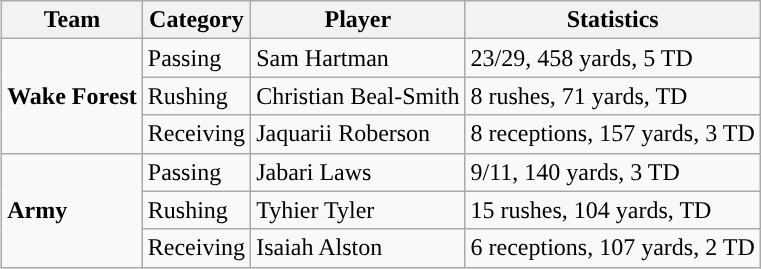<table class="wikitable" style="float: right;">
<tr>
<th>Team</th>
<th>Category</th>
<th>Player</th>
<th>Statistics</th>
</tr>
<tr>
<td rowspan=3><strong>Wake Forest</strong></td>
<td>Passing</td>
<td>Sam Hartman</td>
<td>23/29, 458 yards, 5 TD</td>
</tr>
<tr>
<td>Rushing</td>
<td>Christian Beal-Smith</td>
<td>8 rushes, 71 yards, TD</td>
</tr>
<tr>
<td>Receiving</td>
<td>Jaquarii Roberson</td>
<td>8 receptions, 157 yards, 3 TD</td>
</tr>
<tr>
<td rowspan=3><strong>Army</strong></td>
<td>Passing</td>
<td>Jabari Laws</td>
<td>9/11, 140 yards, 3 TD</td>
</tr>
<tr>
<td>Rushing</td>
<td>Tyhier Tyler</td>
<td>15 rushes, 104 yards, TD</td>
</tr>
<tr>
<td>Receiving</td>
<td>Isaiah Alston</td>
<td>6 receptions, 107 yards, 2 TD</td>
</tr>
</table>
